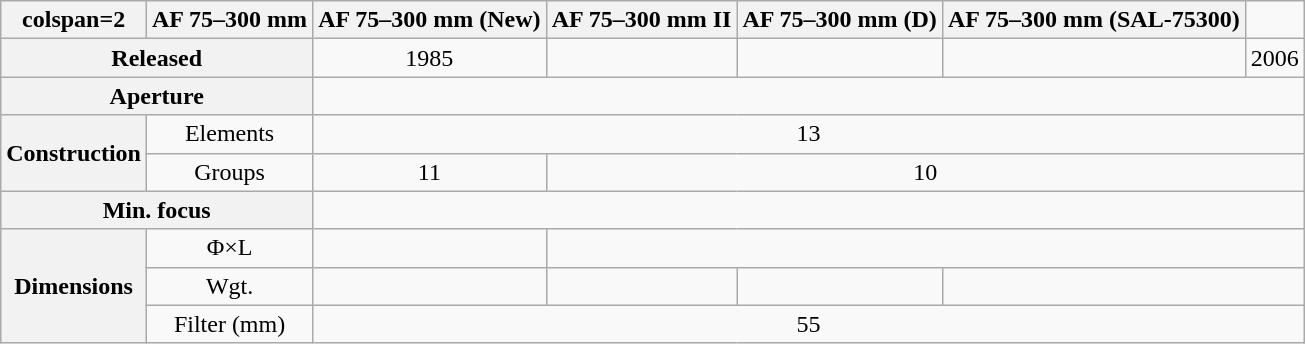<table class="wikitable" style="font-size:100%;text-align:center;">
<tr>
<th>colspan=2 </th>
<th>AF 75–300 mm </th>
<th>AF 75–300 mm  (New)</th>
<th>AF 75–300 mm  II</th>
<th>AF 75–300 mm  (D)</th>
<th>AF 75–300 mm  (SAL-75300)</th>
</tr>
<tr>
<th colspan=2>Released</th>
<td>1985</td>
<td></td>
<td></td>
<td></td>
<td>2006</td>
</tr>
<tr>
<th colspan=2>Aperture</th>
<td colspan=5></td>
</tr>
<tr>
<th rowspan=2>Construction</th>
<td>Elements</td>
<td colspan=5>13</td>
</tr>
<tr>
<td>Groups</td>
<td>11</td>
<td colspan=4>10</td>
</tr>
<tr>
<th colspan=2>Min. focus</th>
<td colspan=5></td>
</tr>
<tr>
<th rowspan=3>Dimensions</th>
<td>Φ×L</td>
<td></td>
<td colspan=4></td>
</tr>
<tr>
<td>Wgt.</td>
<td></td>
<td></td>
<td></td>
<td colspan=2></td>
</tr>
<tr>
<td>Filter (mm)</td>
<td colspan=5>55</td>
</tr>
</table>
